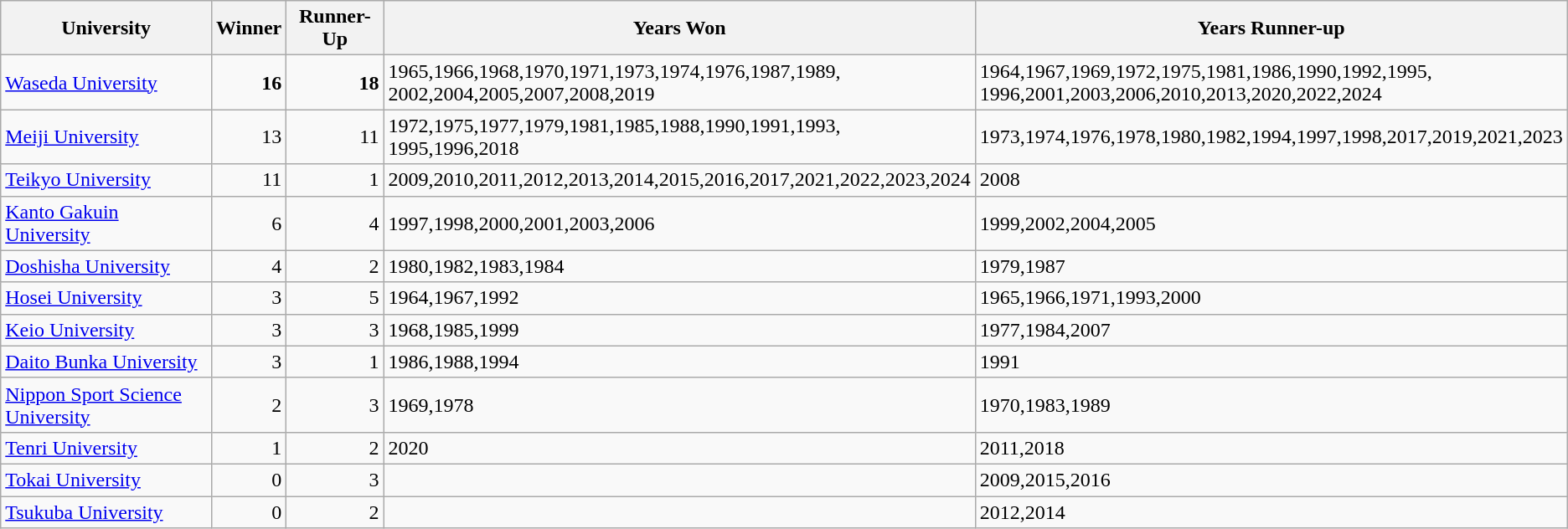<table class="sortable wikitable">
<tr>
<th class="unsortable">University</th>
<th>Winner<br></th>
<th>Runner-Up<br></th>
<th>Years Won<br></th>
<th>Years Runner-up<br></th>
</tr>
<tr>
<td><a href='#'>Waseda University</a></td>
<td align=right><strong>16</strong></td>
<td align=right><strong>18</strong></td>
<td>1965,1966,1968,1970,1971,1973,1974,1976,1987,1989,<br>2002,2004,2005,2007,2008,2019</td>
<td>1964,1967,1969,1972,1975,1981,1986,1990,1992,1995,<br>1996,2001,2003,2006,2010,2013,2020,2022,2024</td>
</tr>
<tr>
<td><a href='#'>Meiji University</a></td>
<td align=right>13</td>
<td align=right>11</td>
<td>1972,1975,1977,1979,1981,1985,1988,1990,1991,1993,<br>1995,1996,2018</td>
<td>1973,1974,1976,1978,1980,1982,1994,1997,1998,2017,2019,2021,2023</td>
</tr>
<tr>
<td><a href='#'>Teikyo University</a></td>
<td align=right>11</td>
<td align=right>1</td>
<td>2009,2010,2011,2012,2013,2014,2015,2016,2017,2021,2022,2023,2024</td>
<td>2008</td>
</tr>
<tr>
<td><a href='#'>Kanto Gakuin University</a></td>
<td align=right>6</td>
<td align=right>4</td>
<td>1997,1998,2000,2001,2003,2006</td>
<td>1999,2002,2004,2005</td>
</tr>
<tr>
<td><a href='#'>Doshisha University</a></td>
<td align=right>4</td>
<td align=right>2</td>
<td>1980,1982,1983,1984</td>
<td>1979,1987</td>
</tr>
<tr>
<td><a href='#'>Hosei University</a></td>
<td align=right>3</td>
<td align=right>5</td>
<td>1964,1967,1992</td>
<td>1965,1966,1971,1993,2000</td>
</tr>
<tr>
<td><a href='#'>Keio University</a></td>
<td align=right>3</td>
<td align=right>3</td>
<td>1968,1985,1999</td>
<td>1977,1984,2007</td>
</tr>
<tr>
<td><a href='#'>Daito Bunka University</a></td>
<td align=right>3</td>
<td align=right>1</td>
<td>1986,1988,1994</td>
<td>1991</td>
</tr>
<tr>
<td><a href='#'>Nippon Sport Science University</a></td>
<td align=right>2</td>
<td align=right>3</td>
<td>1969,1978</td>
<td>1970,1983,1989</td>
</tr>
<tr>
<td><a href='#'>Tenri University</a></td>
<td align=right>1</td>
<td align=right>2</td>
<td>2020</td>
<td>2011,2018</td>
</tr>
<tr>
<td><a href='#'>Tokai University</a></td>
<td align=right>0</td>
<td align=right>3</td>
<td></td>
<td>2009,2015,2016</td>
</tr>
<tr>
<td><a href='#'>Tsukuba University</a></td>
<td align=right>0</td>
<td align=right>2</td>
<td></td>
<td>2012,2014</td>
</tr>
</table>
